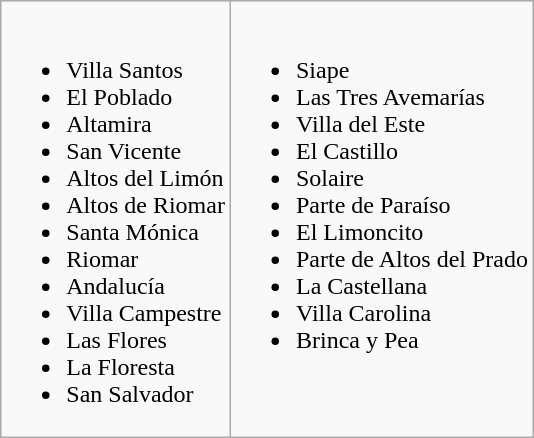<table class="wikitable">
<tr>
<td><br><ul><li>Villa Santos</li><li>El Poblado</li><li>Altamira</li><li>San Vicente</li><li>Altos del Limón</li><li>Altos de Riomar</li><li>Santa Mónica</li><li>Riomar</li><li>Andalucía</li><li>Villa Campestre</li><li>Las Flores</li><li>La Floresta</li><li>San Salvador</li></ul></td>
<td valign="top"><br><ul><li>Siape</li><li>Las Tres Avemarías</li><li>Villa del Este</li><li>El Castillo</li><li>Solaire</li><li>Parte de Paraíso</li><li>El Limoncito</li><li>Parte de Altos del Prado</li><li>La Castellana</li><li>Villa Carolina</li><li>Brinca y Pea</li></ul></td>
</tr>
</table>
